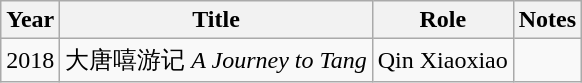<table class="wikitable">
<tr>
<th>Year</th>
<th>Title</th>
<th>Role</th>
<th>Notes</th>
</tr>
<tr>
<td>2018</td>
<td>大唐嘻游记 <em>A Journey to Tang</em></td>
<td>Qin Xiaoxiao</td>
<td></td>
</tr>
</table>
